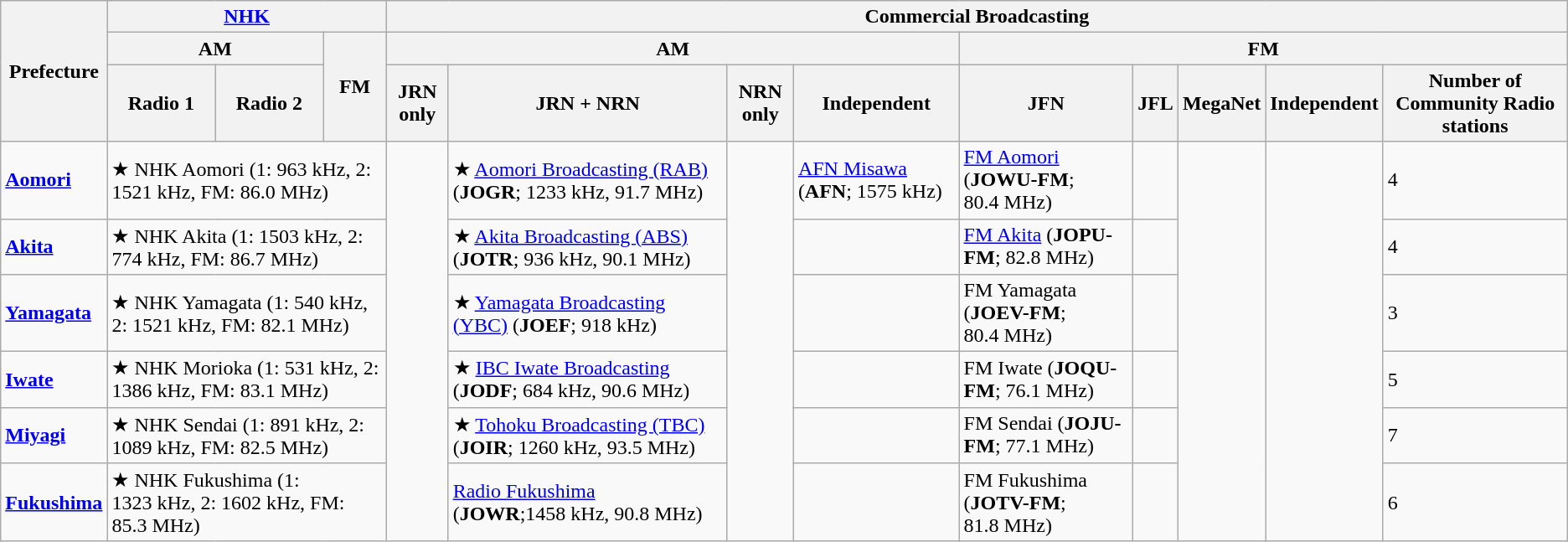<table class="wikitable">
<tr>
<th rowspan="3">Prefecture</th>
<th colspan="3"><a href='#'>NHK</a></th>
<th colspan="9"><strong>Commercial Broadcasting</strong></th>
</tr>
<tr>
<th colspan="2">AM</th>
<th rowspan="2">FM</th>
<th colspan="4">AM</th>
<th colspan="5">FM</th>
</tr>
<tr>
<th>Radio 1</th>
<th>Radio 2</th>
<th>JRN only</th>
<th>JRN + NRN</th>
<th>NRN only</th>
<th>Independent</th>
<th>JFN</th>
<th>JFL</th>
<th>MegaNet</th>
<th>Independent</th>
<th>Number of Community Radio stations</th>
</tr>
<tr>
<td><strong><a href='#'>Aomori</a></strong></td>
<td colspan="3">★ NHK Aomori (1: 963 kHz, 2: 1521 kHz, FM: 86.0 MHz)</td>
<td rowspan="6"></td>
<td>★ <a href='#'>Aomori Broadcasting (RAB)</a> (<strong>JOGR</strong>; 1233 kHz, 91.7 MHz)</td>
<td rowspan="6"></td>
<td><a href='#'>AFN Misawa</a> (<strong>AFN</strong>; 1575 kHz)</td>
<td><a href='#'>FM Aomori</a><br>(<strong>JOWU-FM</strong>; 80.4 MHz)</td>
<td></td>
<td rowspan="6"></td>
<td rowspan="6"></td>
<td>4</td>
</tr>
<tr>
<td><strong><a href='#'>Akita</a></strong></td>
<td colspan="3">★ NHK Akita (1: 1503 kHz, 2: 774 kHz, FM: 86.7 MHz)</td>
<td>★ <a href='#'>Akita Broadcasting (ABS)</a> (<strong>JOTR</strong>; 936 kHz, 90.1 MHz)</td>
<td></td>
<td><a href='#'>FM Akita</a> (<strong>JOPU-FM</strong>; 82.8 MHz)</td>
<td></td>
<td>4</td>
</tr>
<tr>
<td><strong><a href='#'>Yamagata</a></strong></td>
<td colspan="3">★ NHK Yamagata (1: 540 kHz, 2: 1521 kHz, FM: 82.1 MHz)</td>
<td>★ <a href='#'>Yamagata Broadcasting (YBC)</a> (<strong>JOEF</strong>; 918 kHz)</td>
<td></td>
<td>FM Yamagata (<strong>JOEV-FM</strong>; 80.4 MHz)</td>
<td></td>
<td>3</td>
</tr>
<tr>
<td><strong><a href='#'>Iwate</a></strong></td>
<td colspan="3">★ NHK Morioka (1: 531 kHz, 2: 1386 kHz, FM: 83.1 MHz)</td>
<td>★ <a href='#'>IBC Iwate Broadcasting</a> (<strong>JODF</strong>; 684 kHz, 90.6 MHz)</td>
<td></td>
<td>FM Iwate (<strong>JOQU-FM</strong>; 76.1 MHz)</td>
<td></td>
<td>5</td>
</tr>
<tr>
<td><strong><a href='#'>Miyagi</a></strong></td>
<td colspan="3">★ NHK Sendai (1: 891 kHz, 2: 1089 kHz, FM: 82.5 MHz)</td>
<td>★ <a href='#'>Tohoku Broadcasting (TBC)</a> (<strong>JOIR</strong>; 1260 kHz, 93.5 MHz)</td>
<td></td>
<td>FM Sendai (<strong>JOJU-FM</strong>; 77.1 MHz)</td>
<td></td>
<td>7</td>
</tr>
<tr>
<td><strong><a href='#'>Fukushima</a></strong></td>
<td colspan="3">★ NHK Fukushima (1: 1323 kHz, 2: 1602 kHz, FM: 85.3 MHz)</td>
<td><a href='#'>Radio Fukushima</a> (<strong>JOWR</strong>;1458 kHz, 90.8 MHz)</td>
<td></td>
<td>FM Fukushima (<strong>JOTV-FM</strong>; 81.8 MHz)</td>
<td></td>
<td>6</td>
</tr>
</table>
